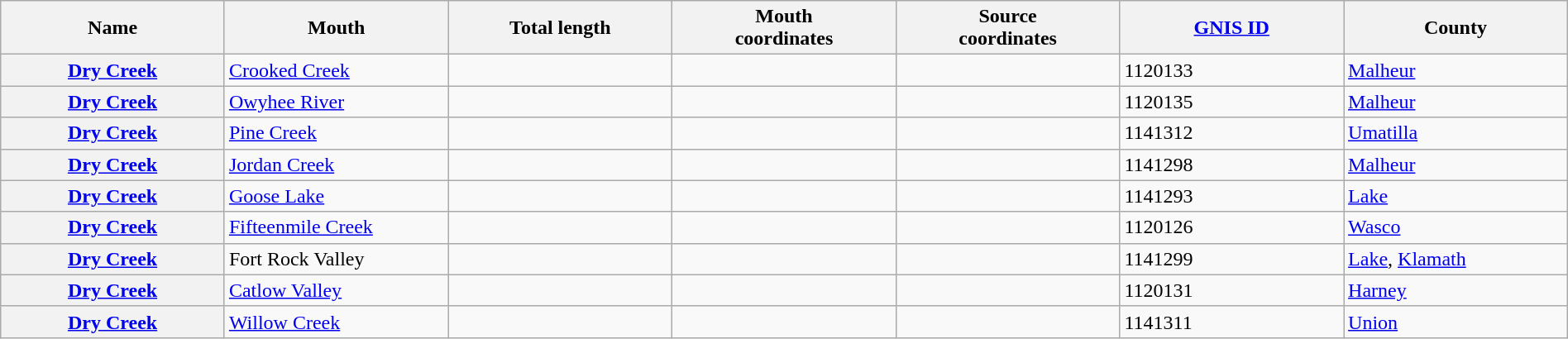<table class="wikitable sortable plainrowheaders" style="width:100%">
<tr>
<th scope="col" width=10%><strong>Name</strong></th>
<th scope="col" width=10%><strong>Mouth</strong></th>
<th scope="col" width=10%><strong>Total length</strong></th>
<th scope="col" width=10%><strong>Mouth<br> coordinates</strong></th>
<th scope="col" width=10%><strong>Source<br> coordinates</strong></th>
<th scope="col" width=10%><strong><a href='#'>GNIS ID</a></strong></th>
<th scope="col" width=10%><strong>County</strong></th>
</tr>
<tr ->
<th scope="row"><a href='#'>Dry Creek</a></th>
<td><a href='#'>Crooked Creek</a></td>
<td></td>
<td></td>
<td></td>
<td>1120133</td>
<td><a href='#'>Malheur</a></td>
</tr>
<tr ->
<th scope="row"><a href='#'>Dry Creek</a></th>
<td><a href='#'>Owyhee River</a></td>
<td></td>
<td></td>
<td></td>
<td>1120135</td>
<td><a href='#'>Malheur</a></td>
</tr>
<tr ->
<th scope="row"><a href='#'>Dry Creek</a></th>
<td><a href='#'>Pine Creek</a></td>
<td></td>
<td></td>
<td></td>
<td>1141312</td>
<td><a href='#'>Umatilla</a></td>
</tr>
<tr ->
<th scope="row"><a href='#'>Dry Creek</a></th>
<td><a href='#'>Jordan Creek</a></td>
<td></td>
<td></td>
<td></td>
<td>1141298</td>
<td><a href='#'>Malheur</a></td>
</tr>
<tr ->
<th scope="row"><a href='#'>Dry Creek</a></th>
<td><a href='#'>Goose Lake</a></td>
<td></td>
<td></td>
<td></td>
<td>1141293</td>
<td><a href='#'>Lake</a></td>
</tr>
<tr ->
<th scope="row"><a href='#'>Dry Creek</a></th>
<td><a href='#'>Fifteenmile Creek</a></td>
<td></td>
<td></td>
<td></td>
<td>1120126</td>
<td><a href='#'>Wasco</a></td>
</tr>
<tr ->
<th scope="row"><a href='#'>Dry Creek</a></th>
<td>Fort Rock Valley</td>
<td></td>
<td></td>
<td></td>
<td>1141299</td>
<td><a href='#'>Lake</a>, <a href='#'>Klamath</a></td>
</tr>
<tr ->
<th scope="row"><a href='#'>Dry Creek</a></th>
<td><a href='#'>Catlow Valley</a></td>
<td></td>
<td></td>
<td></td>
<td>1120131</td>
<td><a href='#'>Harney</a></td>
</tr>
<tr ->
<th scope="row"><a href='#'>Dry Creek</a></th>
<td><a href='#'>Willow Creek</a></td>
<td></td>
<td></td>
<td></td>
<td>1141311</td>
<td><a href='#'>Union</a></td>
</tr>
</table>
